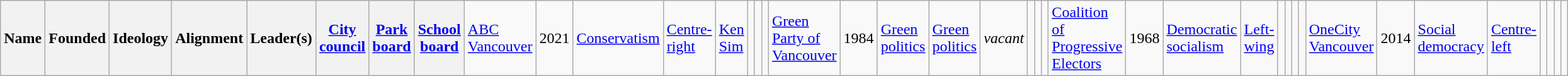<table class="wikitable">
<tr>
<th colspan=2>Name</th>
<th>Founded</th>
<th>Ideology</th>
<th>Alignment</th>
<th>Leader(s)</th>
<th><a href='#'>City council</a></th>
<th><a href='#'>Park board</a></th>
<th><a href='#'>School board</a><br></th>
<td><a href='#'>ABC Vancouver</a></td>
<td>2021</td>
<td><a href='#'>Conservatism</a></td>
<td><a href='#'>Centre-right</a></td>
<td><a href='#'>Ken Sim</a></td>
<td></td>
<td></td>
<td><br></td>
<td><a href='#'>Green Party of Vancouver</a></td>
<td>1984</td>
<td><a href='#'>Green politics</a></td>
<td><a href='#'>Green politics</a></td>
<td><em>vacant</em></td>
<td></td>
<td></td>
<td><br></td>
<td><a href='#'>Coalition of Progressive Electors</a></td>
<td>1968</td>
<td><a href='#'>Democratic socialism</a></td>
<td><a href='#'>Left-wing</a></td>
<td></td>
<td></td>
<td></td>
<td><br></td>
<td><a href='#'>OneCity Vancouver</a></td>
<td>2014</td>
<td><a href='#'>Social democracy</a></td>
<td><a href='#'>Centre-left</a></td>
<td></td>
<td></td>
<td></td>
<td></td>
</tr>
</table>
